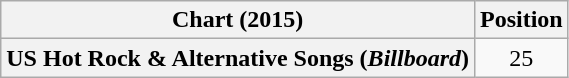<table class="wikitable sortable plainrowheaders" style="text-align:center">
<tr>
<th scope="col">Chart (2015)</th>
<th scope="col">Position</th>
</tr>
<tr>
<th scope="row">US Hot Rock & Alternative Songs (<em>Billboard</em>)</th>
<td>25</td>
</tr>
</table>
